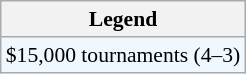<table class="wikitable" style="font-size:90%;">
<tr>
<th>Legend</th>
</tr>
<tr style="background:#f0f8ff;">
<td>$15,000 tournaments (4–3)</td>
</tr>
</table>
